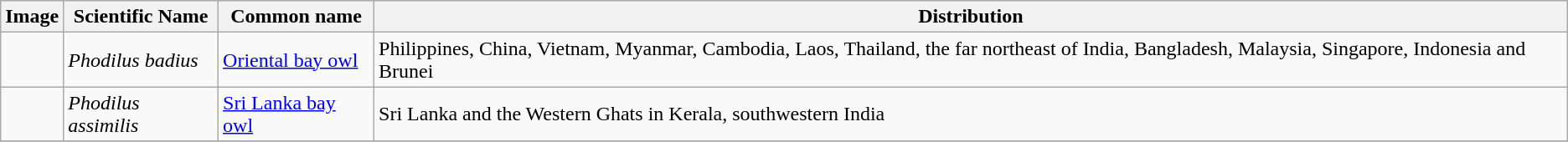<table class="wikitable">
<tr>
<th>Image</th>
<th>Scientific Name</th>
<th>Common name</th>
<th>Distribution</th>
</tr>
<tr>
<td></td>
<td><em>Phodilus badius</em></td>
<td><a href='#'>Oriental bay owl</a></td>
<td>Philippines, China, Vietnam, Myanmar, Cambodia, Laos, Thailand, the far northeast of India, Bangladesh, Malaysia, Singapore, Indonesia and Brunei</td>
</tr>
<tr>
<td></td>
<td><em>Phodilus assimilis</em></td>
<td><a href='#'>Sri Lanka bay owl</a></td>
<td>Sri Lanka and the Western Ghats in Kerala, southwestern India</td>
</tr>
<tr>
</tr>
</table>
